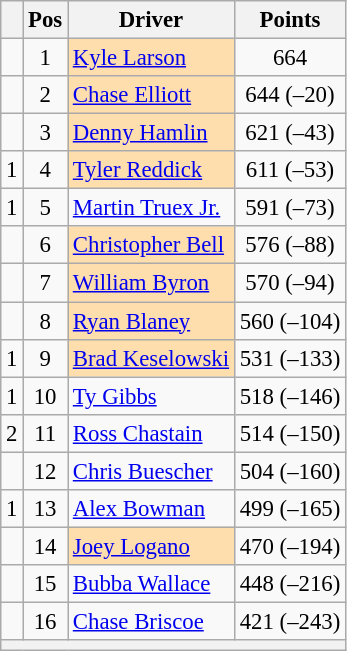<table class="wikitable" style="font-size: 95%;">
<tr>
<th></th>
<th>Pos</th>
<th>Driver</th>
<th>Points</th>
</tr>
<tr>
<td align="left"></td>
<td style="text-align:center;">1</td>
<td style="background:#FFDEAD;"><a href='#'>Kyle Larson</a></td>
<td style="text-align:center;">664</td>
</tr>
<tr>
<td align="left"></td>
<td style="text-align:center;">2</td>
<td style="background:#FFDEAD;"><a href='#'>Chase Elliott</a></td>
<td style="text-align:center;">644 (–20)</td>
</tr>
<tr>
<td align="left"></td>
<td style="text-align:center;">3</td>
<td style="background:#FFDEAD;"><a href='#'>Denny Hamlin</a></td>
<td style="text-align:center;">621 (–43)</td>
</tr>
<tr>
<td align="left"> 1</td>
<td style="text-align:center;">4</td>
<td style="background:#FFDEAD;"><a href='#'>Tyler Reddick</a></td>
<td style="text-align:center;">611 (–53)</td>
</tr>
<tr>
<td align="left"> 1</td>
<td style="text-align:center;">5</td>
<td><a href='#'>Martin Truex Jr.</a></td>
<td style="text-align:center;">591 (–73)</td>
</tr>
<tr>
<td align="left"></td>
<td style="text-align:center;">6</td>
<td style="background:#FFDEAD;"><a href='#'>Christopher Bell</a></td>
<td style="text-align:center;">576 (–88)</td>
</tr>
<tr>
<td align="left"></td>
<td style="text-align:center;">7</td>
<td style="background:#FFDEAD;"><a href='#'>William Byron</a></td>
<td style="text-align:center;">570 (–94)</td>
</tr>
<tr>
<td align="left"></td>
<td style="text-align:center;">8</td>
<td style="background:#FFDEAD;"><a href='#'>Ryan Blaney</a></td>
<td style="text-align:center;">560 (–104)</td>
</tr>
<tr>
<td align="left"> 1</td>
<td style="text-align:center;">9</td>
<td style="background:#FFDEAD;"><a href='#'>Brad Keselowski</a></td>
<td style="text-align:center;">531 (–133)</td>
</tr>
<tr>
<td align="left"> 1</td>
<td style="text-align:center;">10</td>
<td><a href='#'>Ty Gibbs</a></td>
<td style="text-align:center;">518 (–146)</td>
</tr>
<tr>
<td align="left"> 2</td>
<td style="text-align:center;">11</td>
<td><a href='#'>Ross Chastain</a></td>
<td style="text-align:center;">514 (–150)</td>
</tr>
<tr>
<td align="left"></td>
<td style="text-align:center;">12</td>
<td><a href='#'>Chris Buescher</a></td>
<td style="text-align:center;">504 (–160)</td>
</tr>
<tr>
<td align="left"> 1</td>
<td style="text-align:center;">13</td>
<td><a href='#'>Alex Bowman</a></td>
<td style="text-align:center;">499 (–165)</td>
</tr>
<tr>
<td align="left"></td>
<td style="text-align:center;">14</td>
<td style="background:#FFDEAD;"><a href='#'>Joey Logano</a></td>
<td style="text-align:center;">470 (–194)</td>
</tr>
<tr>
<td align="left"></td>
<td style="text-align:center;">15</td>
<td><a href='#'>Bubba Wallace</a></td>
<td style="text-align:center;">448 (–216)</td>
</tr>
<tr>
<td align="left"></td>
<td style="text-align:center;">16</td>
<td><a href='#'>Chase Briscoe</a></td>
<td style="text-align:center;">421 (–243)</td>
</tr>
<tr class="sortbottom">
<th colspan="9"></th>
</tr>
</table>
